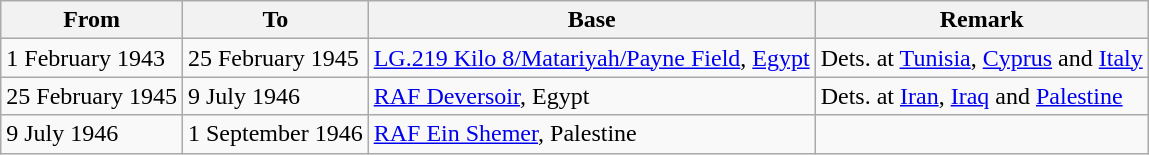<table class="wikitable">
<tr>
<th>From</th>
<th>To</th>
<th>Base</th>
<th>Remark</th>
</tr>
<tr>
<td>1 February 1943</td>
<td>25 February 1945</td>
<td><a href='#'>LG.219 Kilo 8/Matariyah/Payne Field</a>, <a href='#'>Egypt</a></td>
<td>Dets. at <a href='#'>Tunisia</a>, <a href='#'>Cyprus</a> and <a href='#'>Italy</a></td>
</tr>
<tr>
<td>25 February 1945</td>
<td>9 July 1946</td>
<td><a href='#'>RAF Deversoir</a>, Egypt</td>
<td>Dets. at <a href='#'>Iran</a>, <a href='#'>Iraq</a> and <a href='#'>Palestine</a></td>
</tr>
<tr>
<td>9 July 1946</td>
<td>1 September 1946</td>
<td><a href='#'>RAF Ein Shemer</a>, Palestine</td>
<td></td>
</tr>
</table>
